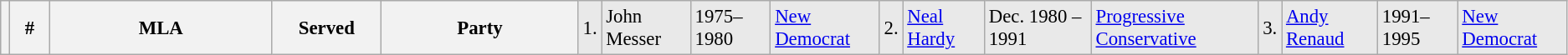<table class="wikitable" style="font-size: 95%; clear:both">
<tr style="background-color:#E9E9E9">
<th></th>
<th style="width: 25px">#</th>
<th style="width: 170px">MLA</th>
<th style="width: 80px">Served</th>
<th style="width: 150px">Party<br></th>
<td>1.</td>
<td>John Messer</td>
<td>1975–1980</td>
<td><a href='#'>New Democrat</a><br></td>
<td>2.</td>
<td><a href='#'>Neal Hardy</a></td>
<td>Dec. 1980 – 1991</td>
<td><a href='#'>Progressive Conservative</a><br></td>
<td>3.</td>
<td><a href='#'>Andy Renaud</a></td>
<td>1991–1995</td>
<td><a href='#'>New Democrat</a></td>
</tr>
</table>
